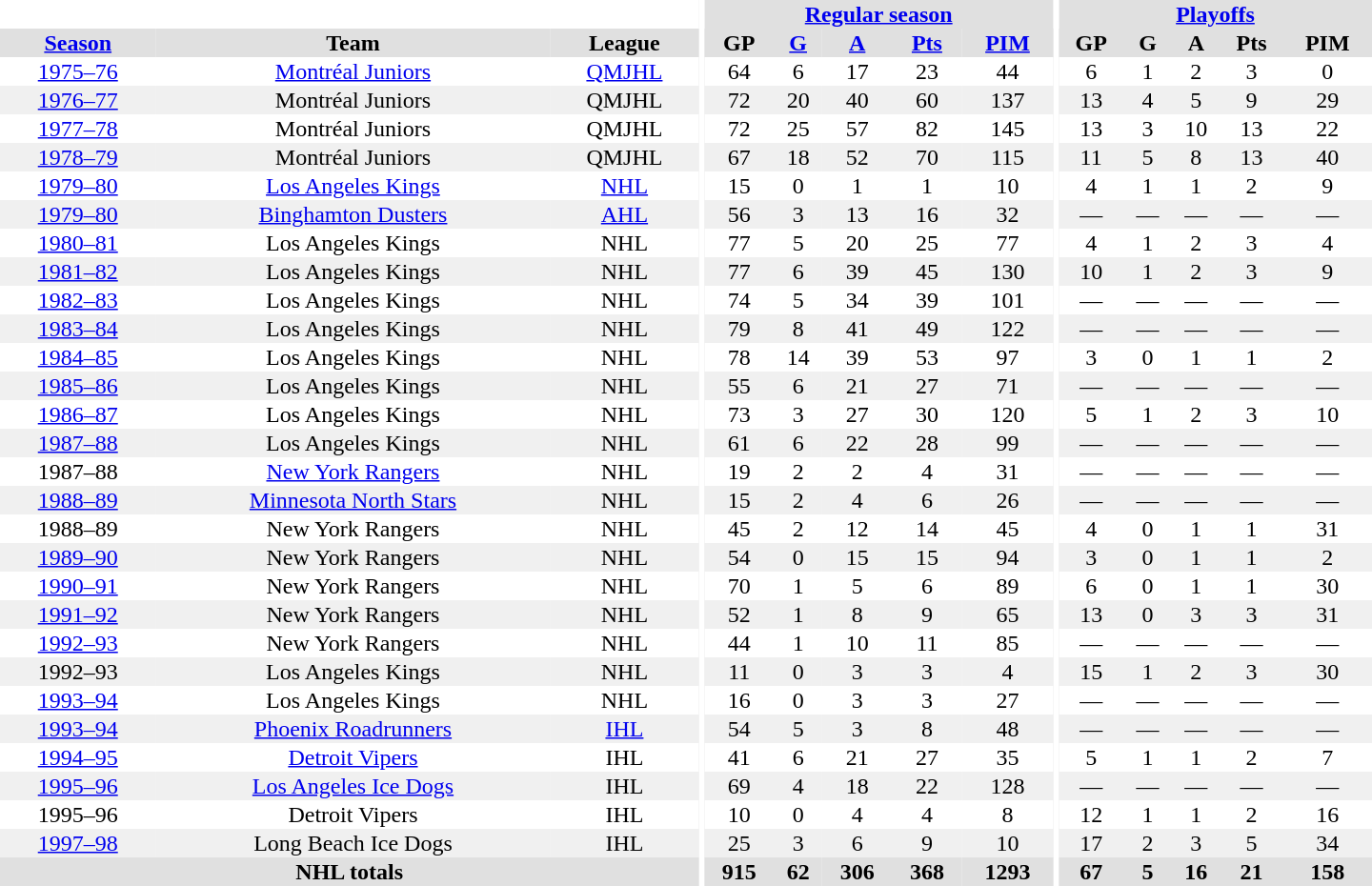<table border="0" cellpadding="1" cellspacing="0" style="text-align:center; width:60em">
<tr bgcolor="#e0e0e0">
<th colspan="3" bgcolor="#ffffff"></th>
<th rowspan="99" bgcolor="#ffffff"></th>
<th colspan="5"><a href='#'>Regular season</a></th>
<th rowspan="99" bgcolor="#ffffff"></th>
<th colspan="5"><a href='#'>Playoffs</a></th>
</tr>
<tr bgcolor="#e0e0e0">
<th><a href='#'>Season</a></th>
<th>Team</th>
<th>League</th>
<th>GP</th>
<th><a href='#'>G</a></th>
<th><a href='#'>A</a></th>
<th><a href='#'>Pts</a></th>
<th><a href='#'>PIM</a></th>
<th>GP</th>
<th>G</th>
<th>A</th>
<th>Pts</th>
<th>PIM</th>
</tr>
<tr>
<td><a href='#'>1975–76</a></td>
<td><a href='#'>Montréal Juniors</a></td>
<td><a href='#'>QMJHL</a></td>
<td>64</td>
<td>6</td>
<td>17</td>
<td>23</td>
<td>44</td>
<td>6</td>
<td>1</td>
<td>2</td>
<td>3</td>
<td>0</td>
</tr>
<tr bgcolor="#f0f0f0">
<td><a href='#'>1976–77</a></td>
<td>Montréal Juniors</td>
<td>QMJHL</td>
<td>72</td>
<td>20</td>
<td>40</td>
<td>60</td>
<td>137</td>
<td>13</td>
<td>4</td>
<td>5</td>
<td>9</td>
<td>29</td>
</tr>
<tr>
<td><a href='#'>1977–78</a></td>
<td>Montréal Juniors</td>
<td>QMJHL</td>
<td>72</td>
<td>25</td>
<td>57</td>
<td>82</td>
<td>145</td>
<td>13</td>
<td>3</td>
<td>10</td>
<td>13</td>
<td>22</td>
</tr>
<tr bgcolor="#f0f0f0">
<td><a href='#'>1978–79</a></td>
<td>Montréal Juniors</td>
<td>QMJHL</td>
<td>67</td>
<td>18</td>
<td>52</td>
<td>70</td>
<td>115</td>
<td>11</td>
<td>5</td>
<td>8</td>
<td>13</td>
<td>40</td>
</tr>
<tr>
<td><a href='#'>1979–80</a></td>
<td><a href='#'>Los Angeles Kings</a></td>
<td><a href='#'>NHL</a></td>
<td>15</td>
<td>0</td>
<td>1</td>
<td>1</td>
<td>10</td>
<td>4</td>
<td>1</td>
<td>1</td>
<td>2</td>
<td>9</td>
</tr>
<tr bgcolor="#f0f0f0">
<td><a href='#'>1979–80</a></td>
<td><a href='#'>Binghamton Dusters</a></td>
<td><a href='#'>AHL</a></td>
<td>56</td>
<td>3</td>
<td>13</td>
<td>16</td>
<td>32</td>
<td>—</td>
<td>—</td>
<td>—</td>
<td>—</td>
<td>—</td>
</tr>
<tr>
<td><a href='#'>1980–81</a></td>
<td>Los Angeles Kings</td>
<td>NHL</td>
<td>77</td>
<td>5</td>
<td>20</td>
<td>25</td>
<td>77</td>
<td>4</td>
<td>1</td>
<td>2</td>
<td>3</td>
<td>4</td>
</tr>
<tr bgcolor="#f0f0f0">
<td><a href='#'>1981–82</a></td>
<td>Los Angeles Kings</td>
<td>NHL</td>
<td>77</td>
<td>6</td>
<td>39</td>
<td>45</td>
<td>130</td>
<td>10</td>
<td>1</td>
<td>2</td>
<td>3</td>
<td>9</td>
</tr>
<tr>
<td><a href='#'>1982–83</a></td>
<td>Los Angeles Kings</td>
<td>NHL</td>
<td>74</td>
<td>5</td>
<td>34</td>
<td>39</td>
<td>101</td>
<td>—</td>
<td>—</td>
<td>—</td>
<td>—</td>
<td>—</td>
</tr>
<tr bgcolor="#f0f0f0">
<td><a href='#'>1983–84</a></td>
<td>Los Angeles Kings</td>
<td>NHL</td>
<td>79</td>
<td>8</td>
<td>41</td>
<td>49</td>
<td>122</td>
<td>—</td>
<td>—</td>
<td>—</td>
<td>—</td>
<td>—</td>
</tr>
<tr>
<td><a href='#'>1984–85</a></td>
<td>Los Angeles Kings</td>
<td>NHL</td>
<td>78</td>
<td>14</td>
<td>39</td>
<td>53</td>
<td>97</td>
<td>3</td>
<td>0</td>
<td>1</td>
<td>1</td>
<td>2</td>
</tr>
<tr bgcolor="#f0f0f0">
<td><a href='#'>1985–86</a></td>
<td>Los Angeles Kings</td>
<td>NHL</td>
<td>55</td>
<td>6</td>
<td>21</td>
<td>27</td>
<td>71</td>
<td>—</td>
<td>—</td>
<td>—</td>
<td>—</td>
<td>—</td>
</tr>
<tr>
<td><a href='#'>1986–87</a></td>
<td>Los Angeles Kings</td>
<td>NHL</td>
<td>73</td>
<td>3</td>
<td>27</td>
<td>30</td>
<td>120</td>
<td>5</td>
<td>1</td>
<td>2</td>
<td>3</td>
<td>10</td>
</tr>
<tr bgcolor="#f0f0f0">
<td><a href='#'>1987–88</a></td>
<td>Los Angeles Kings</td>
<td>NHL</td>
<td>61</td>
<td>6</td>
<td>22</td>
<td>28</td>
<td>99</td>
<td>—</td>
<td>—</td>
<td>—</td>
<td>—</td>
<td>—</td>
</tr>
<tr>
<td>1987–88</td>
<td><a href='#'>New York Rangers</a></td>
<td>NHL</td>
<td>19</td>
<td>2</td>
<td>2</td>
<td>4</td>
<td>31</td>
<td>—</td>
<td>—</td>
<td>—</td>
<td>—</td>
<td>—</td>
</tr>
<tr bgcolor="#f0f0f0">
<td><a href='#'>1988–89</a></td>
<td><a href='#'>Minnesota North Stars</a></td>
<td>NHL</td>
<td>15</td>
<td>2</td>
<td>4</td>
<td>6</td>
<td>26</td>
<td>—</td>
<td>—</td>
<td>—</td>
<td>—</td>
<td>—</td>
</tr>
<tr>
<td>1988–89</td>
<td>New York Rangers</td>
<td>NHL</td>
<td>45</td>
<td>2</td>
<td>12</td>
<td>14</td>
<td>45</td>
<td>4</td>
<td>0</td>
<td>1</td>
<td>1</td>
<td>31</td>
</tr>
<tr bgcolor="#f0f0f0">
<td><a href='#'>1989–90</a></td>
<td>New York Rangers</td>
<td>NHL</td>
<td>54</td>
<td>0</td>
<td>15</td>
<td>15</td>
<td>94</td>
<td>3</td>
<td>0</td>
<td>1</td>
<td>1</td>
<td>2</td>
</tr>
<tr>
<td><a href='#'>1990–91</a></td>
<td>New York Rangers</td>
<td>NHL</td>
<td>70</td>
<td>1</td>
<td>5</td>
<td>6</td>
<td>89</td>
<td>6</td>
<td>0</td>
<td>1</td>
<td>1</td>
<td>30</td>
</tr>
<tr bgcolor="#f0f0f0">
<td><a href='#'>1991–92</a></td>
<td>New York Rangers</td>
<td>NHL</td>
<td>52</td>
<td>1</td>
<td>8</td>
<td>9</td>
<td>65</td>
<td>13</td>
<td>0</td>
<td>3</td>
<td>3</td>
<td>31</td>
</tr>
<tr>
<td><a href='#'>1992–93</a></td>
<td>New York Rangers</td>
<td>NHL</td>
<td>44</td>
<td>1</td>
<td>10</td>
<td>11</td>
<td>85</td>
<td>—</td>
<td>—</td>
<td>—</td>
<td>—</td>
<td>—</td>
</tr>
<tr bgcolor="#f0f0f0">
<td>1992–93</td>
<td>Los Angeles Kings</td>
<td>NHL</td>
<td>11</td>
<td>0</td>
<td>3</td>
<td>3</td>
<td>4</td>
<td>15</td>
<td>1</td>
<td>2</td>
<td>3</td>
<td>30</td>
</tr>
<tr>
<td><a href='#'>1993–94</a></td>
<td>Los Angeles Kings</td>
<td>NHL</td>
<td>16</td>
<td>0</td>
<td>3</td>
<td>3</td>
<td>27</td>
<td>—</td>
<td>—</td>
<td>—</td>
<td>—</td>
<td>—</td>
</tr>
<tr bgcolor="#f0f0f0">
<td><a href='#'>1993–94</a></td>
<td><a href='#'>Phoenix Roadrunners</a></td>
<td><a href='#'>IHL</a></td>
<td>54</td>
<td>5</td>
<td>3</td>
<td>8</td>
<td>48</td>
<td>—</td>
<td>—</td>
<td>—</td>
<td>—</td>
<td>—</td>
</tr>
<tr>
<td><a href='#'>1994–95</a></td>
<td><a href='#'>Detroit Vipers</a></td>
<td>IHL</td>
<td>41</td>
<td>6</td>
<td>21</td>
<td>27</td>
<td>35</td>
<td>5</td>
<td>1</td>
<td>1</td>
<td>2</td>
<td>7</td>
</tr>
<tr bgcolor="#f0f0f0">
<td><a href='#'>1995–96</a></td>
<td><a href='#'>Los Angeles Ice Dogs</a></td>
<td>IHL</td>
<td>69</td>
<td>4</td>
<td>18</td>
<td>22</td>
<td>128</td>
<td>—</td>
<td>—</td>
<td>—</td>
<td>—</td>
<td>—</td>
</tr>
<tr>
<td>1995–96</td>
<td>Detroit Vipers</td>
<td>IHL</td>
<td>10</td>
<td>0</td>
<td>4</td>
<td>4</td>
<td>8</td>
<td>12</td>
<td>1</td>
<td>1</td>
<td>2</td>
<td>16</td>
</tr>
<tr bgcolor="#f0f0f0">
<td><a href='#'>1997–98</a></td>
<td>Long Beach Ice Dogs</td>
<td>IHL</td>
<td>25</td>
<td>3</td>
<td>6</td>
<td>9</td>
<td>10</td>
<td>17</td>
<td>2</td>
<td>3</td>
<td>5</td>
<td>34</td>
</tr>
<tr bgcolor="#e0e0e0">
<th colspan="3">NHL totals</th>
<th>915</th>
<th>62</th>
<th>306</th>
<th>368</th>
<th>1293</th>
<th>67</th>
<th>5</th>
<th>16</th>
<th>21</th>
<th>158</th>
</tr>
</table>
